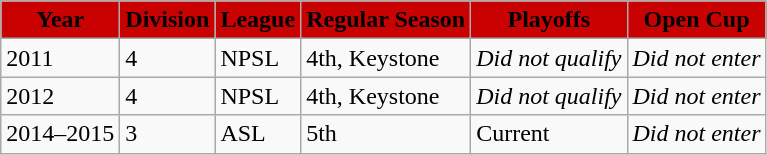<table class="wikitable ">
<tr>
<th style="background:#c80000; color:black;" scope="col">Year</th>
<th style="background:#c80000; color:black;" scope="col">Division</th>
<th style="background:#c80000; color:black;" scope="col">League</th>
<th style="background:#c80000; color:black;" scope="col">Regular Season</th>
<th style="background:#c80000; color:black;" scope="col">Playoffs</th>
<th style="background:#c80000; color:black;" scope="col">Open Cup</th>
</tr>
<tr>
<td>2011</td>
<td>4</td>
<td>NPSL</td>
<td>4th, Keystone</td>
<td><em>Did not qualify</em></td>
<td><em>Did not enter</em></td>
</tr>
<tr>
<td>2012</td>
<td>4</td>
<td>NPSL</td>
<td>4th, Keystone</td>
<td><em>Did not qualify</em></td>
<td><em>Did not enter</em></td>
</tr>
<tr>
<td>2014–2015</td>
<td>3</td>
<td>ASL</td>
<td>5th</td>
<td>Current</td>
<td><em>Did not enter</em></td>
</tr>
</table>
